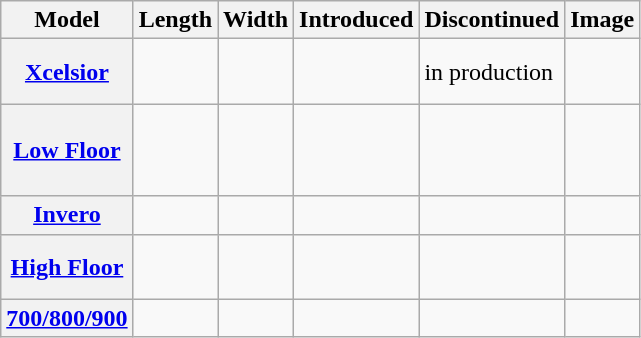<table class="wikitable">
<tr>
<th>Model</th>
<th>Length</th>
<th>Width</th>
<th>Introduced</th>
<th>Discontinued</th>
<th>Image</th>
</tr>
<tr>
<th><a href='#'>Xcelsior</a></th>
<td><br><br></td>
<td></td>
<td></td>
<td>in production</td>
<td></td>
</tr>
<tr>
<th><a href='#'>Low Floor</a></th>
<td><br><br><br></td>
<td></td>
<td></td>
<td></td>
<td></td>
</tr>
<tr>
<th><a href='#'>Invero</a></th>
<td></td>
<td></td>
<td></td>
<td></td>
<td></td>
</tr>
<tr>
<th><a href='#'>High Floor</a></th>
<td><br><br></td>
<td></td>
<td></td>
<td></td>
<td></td>
</tr>
<tr>
<th><a href='#'>700/800/900</a></th>
<td><br></td>
<td><br></td>
<td></td>
<td></td>
<td></td>
</tr>
</table>
